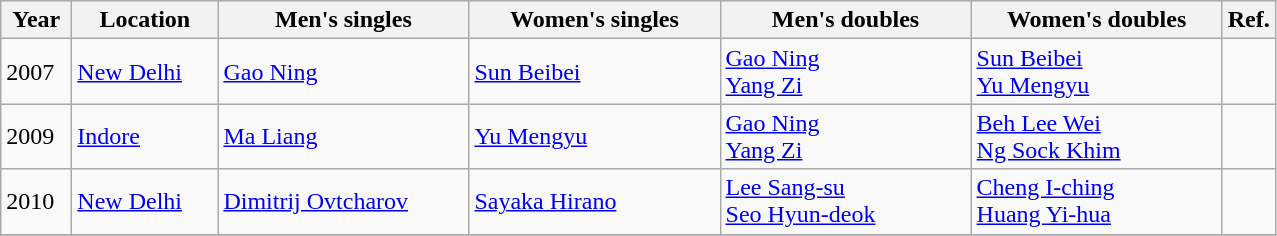<table class="wikitable">
<tr>
<th width="40">Year</th>
<th width="90">Location</th>
<th width="160">Men's singles</th>
<th width="160">Women's singles</th>
<th width="160">Men's doubles</th>
<th width="160">Women's doubles</th>
<th width="15">Ref.</th>
</tr>
<tr>
<td>2007</td>
<td><a href='#'>New Delhi</a></td>
<td> <a href='#'>Gao Ning</a></td>
<td> <a href='#'>Sun Beibei</a></td>
<td> <a href='#'>Gao Ning</a><br> <a href='#'>Yang Zi</a></td>
<td> <a href='#'>Sun Beibei</a><br> <a href='#'>Yu Mengyu</a></td>
<td></td>
</tr>
<tr>
<td>2009</td>
<td><a href='#'>Indore</a></td>
<td> <a href='#'>Ma Liang</a></td>
<td> <a href='#'>Yu Mengyu</a></td>
<td> <a href='#'>Gao Ning</a><br> <a href='#'>Yang Zi</a></td>
<td> <a href='#'>Beh Lee Wei</a><br> <a href='#'>Ng Sock Khim</a></td>
<td></td>
</tr>
<tr>
<td>2010</td>
<td><a href='#'>New Delhi</a></td>
<td> <a href='#'>Dimitrij Ovtcharov</a></td>
<td> <a href='#'>Sayaka Hirano</a></td>
<td> <a href='#'>Lee Sang-su</a><br> <a href='#'>Seo Hyun-deok</a></td>
<td> <a href='#'>Cheng I-ching</a><br> <a href='#'>Huang Yi-hua</a></td>
<td></td>
</tr>
<tr>
</tr>
</table>
